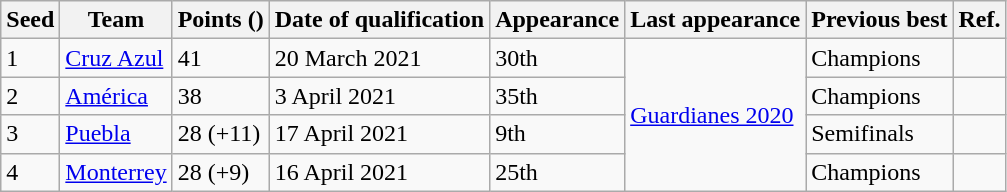<table class="wikitable sortable">
<tr>
<th>Seed</th>
<th>Team</th>
<th>Points ()</th>
<th>Date of qualification</th>
<th>Appearance</th>
<th>Last appearance</th>
<th>Previous best</th>
<th>Ref.</th>
</tr>
<tr>
<td>1</td>
<td><a href='#'>Cruz Azul</a></td>
<td>41</td>
<td>20 March 2021</td>
<td>30th</td>
<td rowspan="4"><a href='#'>Guardianes 2020</a></td>
<td>Champions<br></td>
<td></td>
</tr>
<tr>
<td>2</td>
<td><a href='#'>América</a></td>
<td>38</td>
<td>3 April 2021</td>
<td>35th</td>
<td>Champions<br></td>
<td></td>
</tr>
<tr>
<td>3</td>
<td><a href='#'>Puebla</a></td>
<td>28 (+11)</td>
<td>17 April 2021</td>
<td>9th</td>
<td>Semifinals<br></td>
<td></td>
</tr>
<tr>
<td>4</td>
<td><a href='#'>Monterrey</a></td>
<td>28 (+9)</td>
<td>16 April 2021</td>
<td>25th</td>
<td>Champions<br></td>
<td></td>
</tr>
</table>
